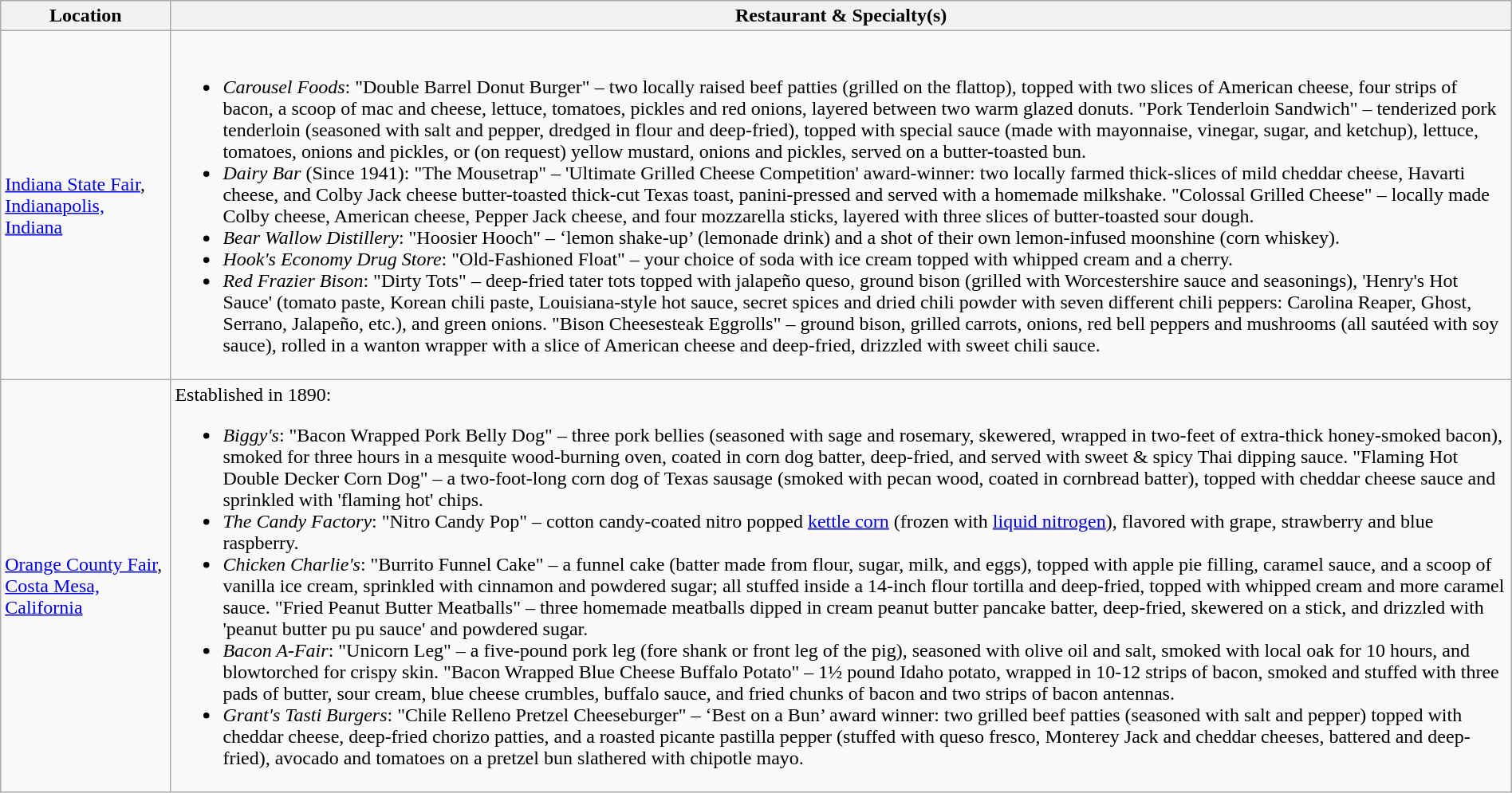<table class="wikitable" style="width:100%;">
<tr>
<th>Location</th>
<th>Restaurant & Specialty(s)</th>
</tr>
<tr>
<td><a href='#'>Indiana State Fair</a>, <a href='#'>Indianapolis, Indiana</a></td>
<td><br><ul><li><em>Carousel Foods</em>: "Double Barrel Donut Burger" – two locally raised beef patties (grilled on the flattop), topped with two slices of American cheese, four strips of bacon, a scoop of mac and cheese, lettuce, tomatoes, pickles and red onions, layered between two warm glazed donuts. "Pork Tenderloin Sandwich" – tenderized pork tenderloin (seasoned with salt and pepper, dredged in flour and deep-fried), topped with special sauce (made with mayonnaise, vinegar, sugar, and ketchup), lettuce, tomatoes, onions and pickles, or (on request) yellow mustard, onions and pickles, served on a butter-toasted bun.</li><li><em>Dairy Bar</em> (Since 1941): "The Mousetrap" – 'Ultimate Grilled Cheese Competition' award-winner: two locally farmed thick-slices of mild cheddar cheese, Havarti cheese, and Colby Jack cheese butter-toasted thick-cut Texas toast, panini-pressed and served with a homemade milkshake. "Colossal Grilled Cheese" – locally made Colby cheese, American cheese, Pepper Jack cheese, and four mozzarella sticks, layered with three slices of butter-toasted sour dough.</li><li><em>Bear Wallow Distillery</em>: "Hoosier Hooch" – ‘lemon shake-up’ (lemonade drink) and a shot of their own lemon-infused moonshine (corn whiskey).</li><li><em>Hook's Economy Drug Store</em>: "Old-Fashioned Float" – your choice of soda with ice cream topped with whipped cream and a cherry.</li><li><em>Red Frazier Bison</em>: "Dirty Tots" – deep-fried tater tots topped with jalapeño queso, ground bison (grilled with Worcestershire sauce and seasonings), 'Henry's Hot Sauce' (tomato paste, Korean chili paste, Louisiana-style hot sauce, secret spices and dried chili powder with seven different chili peppers: Carolina Reaper, Ghost, Serrano, Jalapeño, etc.), and green onions. "Bison Cheesesteak Eggrolls" – ground bison, grilled carrots, onions, red bell peppers and mushrooms (all sautéed with soy sauce), rolled in a wanton wrapper with a slice of American cheese and deep-fried, drizzled with sweet chili sauce.</li></ul></td>
</tr>
<tr>
<td><a href='#'>Orange County Fair</a>, <a href='#'>Costa Mesa, California</a></td>
<td>Established in 1890:<br><ul><li><em>Biggy's</em>: "Bacon Wrapped Pork Belly Dog" – three pork bellies (seasoned with sage and rosemary, skewered, wrapped in two-feet of extra-thick honey-smoked bacon), smoked for three hours in a mesquite wood-burning oven, coated in corn dog batter, deep-fried, and served with sweet & spicy Thai dipping sauce. "Flaming Hot Double Decker Corn Dog" – a two-foot-long corn dog of Texas sausage (smoked with pecan wood, coated in cornbread batter), topped with cheddar cheese sauce and sprinkled with 'flaming hot' chips.</li><li><em>The Candy Factory</em>: "Nitro Candy Pop" – cotton candy-coated nitro popped <a href='#'>kettle corn</a> (frozen with <a href='#'>liquid nitrogen</a>), flavored with grape, strawberry and blue raspberry.</li><li><em>Chicken Charlie's</em>: "Burrito Funnel Cake" – a funnel cake (batter made from flour, sugar, milk, and eggs), topped with apple pie filling, caramel sauce, and a scoop of vanilla ice cream, sprinkled with cinnamon and powdered sugar; all stuffed inside a 14-inch flour tortilla and deep-fried, topped with whipped cream and more caramel sauce. "Fried Peanut Butter Meatballs" – three homemade meatballs dipped in cream peanut butter pancake batter, deep-fried, skewered on a stick, and drizzled with 'peanut butter pu pu sauce' and powdered sugar.</li><li><em>Bacon A-Fair</em>: "Unicorn Leg" – a five-pound pork leg (fore shank or front leg of the pig), seasoned with olive oil and salt, smoked with local oak for 10 hours, and blowtorched for crispy skin. "Bacon Wrapped Blue Cheese Buffalo Potato" – 1½ pound Idaho potato, wrapped in 10-12 strips of bacon, smoked and stuffed with three pads of butter, sour cream, blue cheese crumbles, buffalo sauce, and fried chunks of bacon and two strips of bacon antennas.</li><li><em>Grant's Tasti Burgers</em>: "Chile Relleno Pretzel Cheeseburger" – ‘Best on a Bun’ award winner: two grilled beef patties (seasoned with salt and pepper) topped with cheddar cheese, deep-fried chorizo patties, and a roasted picante pastilla pepper (stuffed with queso fresco, Monterey Jack and cheddar cheeses, battered and deep-fried), avocado and tomatoes on a pretzel bun slathered with chipotle mayo.</li></ul></td>
</tr>
</table>
